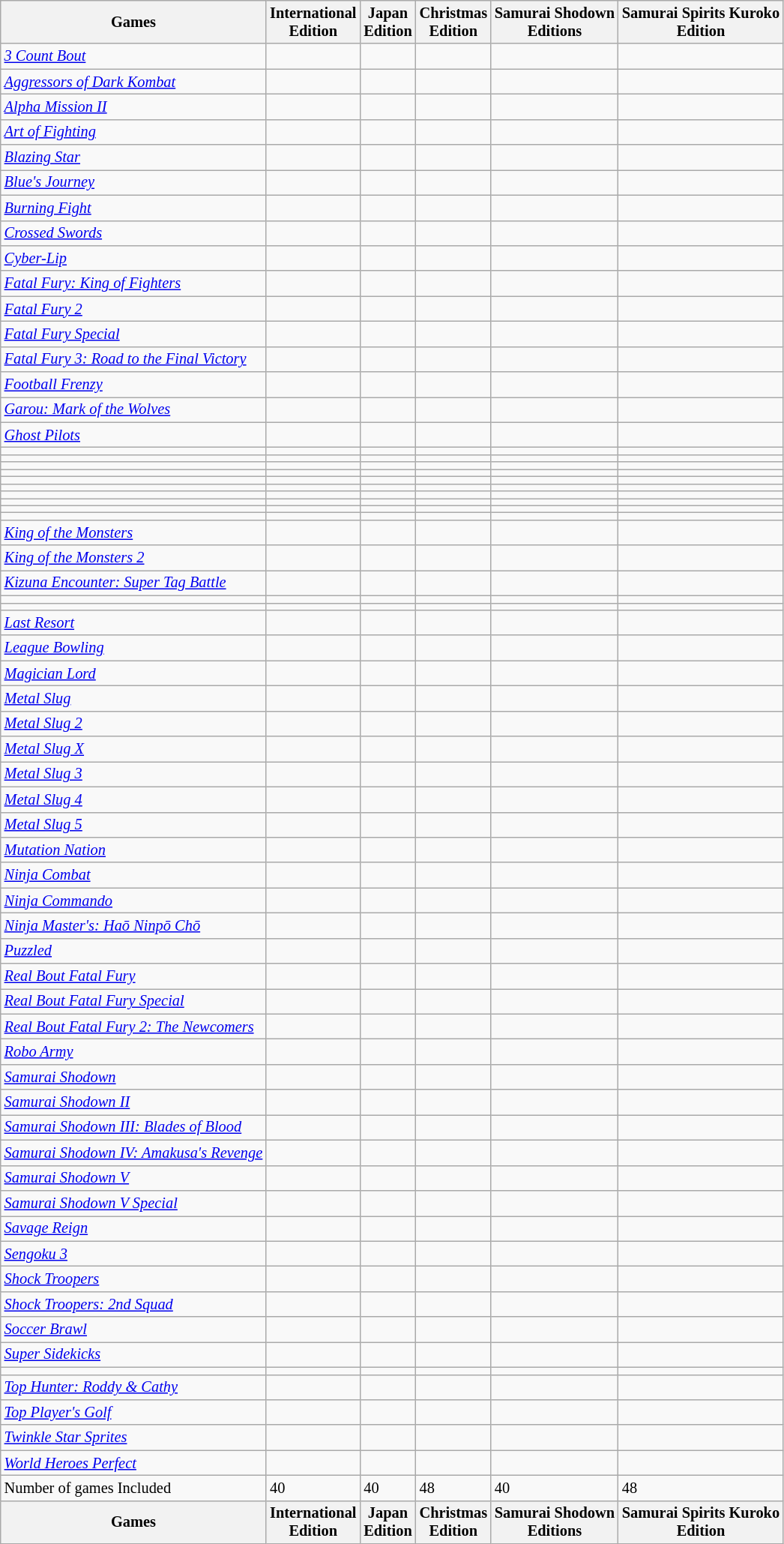<table class="wikitable sortable mw-collapsible mw-collapsed" style="font-size: 85%;">
<tr>
<th>Games</th>
<th>International<br>Edition</th>
<th>Japan<br>Edition</th>
<th>Christmas<br>Edition</th>
<th>Samurai Shodown<br>Editions</th>
<th>Samurai Spirits Kuroko<br>Edition</th>
</tr>
<tr>
<td><em><a href='#'>3 Count Bout</a></em></td>
<td></td>
<td></td>
<td></td>
<td></td>
<td></td>
</tr>
<tr>
<td><em><a href='#'>Aggressors of Dark Kombat</a></em></td>
<td></td>
<td></td>
<td></td>
<td></td>
<td></td>
</tr>
<tr>
<td><em><a href='#'>Alpha Mission II</a></em></td>
<td></td>
<td></td>
<td></td>
<td></td>
<td></td>
</tr>
<tr>
<td><em><a href='#'>Art of Fighting</a></em></td>
<td></td>
<td></td>
<td></td>
<td></td>
<td></td>
</tr>
<tr>
<td><em><a href='#'>Blazing Star</a></em></td>
<td></td>
<td></td>
<td></td>
<td></td>
<td></td>
</tr>
<tr>
<td><em><a href='#'>Blue's Journey</a></em></td>
<td></td>
<td></td>
<td></td>
<td></td>
<td></td>
</tr>
<tr>
<td><em><a href='#'>Burning Fight</a></em></td>
<td></td>
<td></td>
<td></td>
<td></td>
<td></td>
</tr>
<tr>
<td><em><a href='#'>Crossed Swords</a></em></td>
<td></td>
<td></td>
<td></td>
<td></td>
<td></td>
</tr>
<tr>
<td><em><a href='#'>Cyber-Lip</a></em></td>
<td></td>
<td></td>
<td></td>
<td></td>
<td></td>
</tr>
<tr>
<td><em><a href='#'>Fatal Fury: King of Fighters</a></em></td>
<td></td>
<td></td>
<td></td>
<td></td>
<td></td>
</tr>
<tr>
<td><em><a href='#'>Fatal Fury 2</a></em></td>
<td></td>
<td></td>
<td></td>
<td></td>
<td></td>
</tr>
<tr>
<td><em><a href='#'>Fatal Fury Special</a></em></td>
<td></td>
<td></td>
<td></td>
<td></td>
<td></td>
</tr>
<tr>
<td><em><a href='#'>Fatal Fury 3: Road to the Final Victory</a></em></td>
<td></td>
<td></td>
<td></td>
<td></td>
<td></td>
</tr>
<tr>
<td><em><a href='#'>Football Frenzy</a></em></td>
<td></td>
<td></td>
<td></td>
<td></td>
<td></td>
</tr>
<tr>
<td><em><a href='#'>Garou: Mark of the Wolves</a></em></td>
<td></td>
<td></td>
<td></td>
<td></td>
<td></td>
</tr>
<tr>
<td><em><a href='#'>Ghost Pilots</a></em></td>
<td></td>
<td></td>
<td></td>
<td></td>
<td></td>
</tr>
<tr>
<td></td>
<td></td>
<td></td>
<td></td>
<td></td>
<td></td>
</tr>
<tr>
<td></td>
<td></td>
<td></td>
<td></td>
<td></td>
<td></td>
</tr>
<tr>
<td></td>
<td></td>
<td></td>
<td></td>
<td></td>
<td></td>
</tr>
<tr>
<td></td>
<td></td>
<td></td>
<td></td>
<td></td>
<td></td>
</tr>
<tr>
<td></td>
<td></td>
<td></td>
<td></td>
<td></td>
<td></td>
</tr>
<tr>
<td></td>
<td></td>
<td></td>
<td></td>
<td></td>
<td></td>
</tr>
<tr>
<td></td>
<td></td>
<td></td>
<td></td>
<td></td>
<td></td>
</tr>
<tr>
<td></td>
<td></td>
<td></td>
<td></td>
<td></td>
<td></td>
</tr>
<tr>
<td></td>
<td></td>
<td></td>
<td></td>
<td></td>
<td></td>
</tr>
<tr>
<td></td>
<td></td>
<td></td>
<td></td>
<td></td>
<td></td>
</tr>
<tr>
<td><em><a href='#'>King of the Monsters</a></em></td>
<td></td>
<td></td>
<td></td>
<td></td>
<td></td>
</tr>
<tr>
<td><em><a href='#'>King of the Monsters 2</a></em></td>
<td></td>
<td></td>
<td></td>
<td></td>
<td></td>
</tr>
<tr>
<td><em><a href='#'>Kizuna Encounter: Super Tag Battle</a></em></td>
<td></td>
<td></td>
<td></td>
<td></td>
<td></td>
</tr>
<tr>
<td></td>
<td></td>
<td></td>
<td></td>
<td></td>
<td></td>
</tr>
<tr>
<td></td>
<td></td>
<td></td>
<td></td>
<td></td>
<td></td>
</tr>
<tr>
<td><em><a href='#'>Last Resort</a></em></td>
<td></td>
<td></td>
<td></td>
<td></td>
<td></td>
</tr>
<tr>
<td><em><a href='#'>League Bowling</a></em></td>
<td></td>
<td></td>
<td></td>
<td></td>
<td></td>
</tr>
<tr>
<td><em><a href='#'>Magician Lord</a></em></td>
<td></td>
<td></td>
<td></td>
<td></td>
<td></td>
</tr>
<tr>
<td><em><a href='#'>Metal Slug</a></em></td>
<td></td>
<td></td>
<td></td>
<td></td>
<td></td>
</tr>
<tr>
<td><em><a href='#'>Metal Slug 2</a></em></td>
<td></td>
<td></td>
<td></td>
<td></td>
<td></td>
</tr>
<tr>
<td><em><a href='#'>Metal Slug X</a></em></td>
<td></td>
<td></td>
<td></td>
<td></td>
<td></td>
</tr>
<tr>
<td><em><a href='#'>Metal Slug 3</a></em></td>
<td></td>
<td></td>
<td></td>
<td></td>
<td></td>
</tr>
<tr>
<td><em><a href='#'>Metal Slug 4</a></em></td>
<td></td>
<td></td>
<td></td>
<td></td>
<td></td>
</tr>
<tr>
<td><em><a href='#'>Metal Slug 5</a></em></td>
<td></td>
<td></td>
<td></td>
<td></td>
<td></td>
</tr>
<tr>
<td><em><a href='#'>Mutation Nation</a></em></td>
<td></td>
<td></td>
<td></td>
<td></td>
<td></td>
</tr>
<tr>
<td><em><a href='#'>Ninja Combat</a></em></td>
<td></td>
<td></td>
<td></td>
<td></td>
<td></td>
</tr>
<tr>
<td><em><a href='#'>Ninja Commando</a></em></td>
<td></td>
<td></td>
<td></td>
<td></td>
<td></td>
</tr>
<tr>
<td><em><a href='#'>Ninja Master's: Haō Ninpō Chō</a></em></td>
<td></td>
<td></td>
<td></td>
<td></td>
<td></td>
</tr>
<tr>
<td><em><a href='#'>Puzzled</a></em></td>
<td></td>
<td></td>
<td></td>
<td></td>
<td></td>
</tr>
<tr>
<td><em><a href='#'>Real Bout Fatal Fury</a></em></td>
<td></td>
<td></td>
<td></td>
<td></td>
<td></td>
</tr>
<tr>
<td><em><a href='#'>Real Bout Fatal Fury Special</a></em></td>
<td></td>
<td></td>
<td></td>
<td></td>
<td></td>
</tr>
<tr>
<td><em><a href='#'>Real Bout Fatal Fury 2: The Newcomers</a></em></td>
<td></td>
<td></td>
<td></td>
<td></td>
<td></td>
</tr>
<tr>
<td><em><a href='#'>Robo Army</a></em></td>
<td></td>
<td></td>
<td></td>
<td></td>
<td></td>
</tr>
<tr>
<td><em><a href='#'>Samurai Shodown</a></em></td>
<td></td>
<td></td>
<td></td>
<td></td>
<td></td>
</tr>
<tr>
<td><em><a href='#'>Samurai Shodown II</a></em></td>
<td></td>
<td></td>
<td></td>
<td></td>
<td></td>
</tr>
<tr>
<td><em><a href='#'>Samurai Shodown III: Blades of Blood</a></em></td>
<td></td>
<td></td>
<td></td>
<td></td>
<td></td>
</tr>
<tr>
<td><em><a href='#'>Samurai Shodown IV: Amakusa's Revenge</a></em></td>
<td></td>
<td></td>
<td></td>
<td></td>
<td></td>
</tr>
<tr>
<td><em><a href='#'>Samurai Shodown V</a></em></td>
<td></td>
<td></td>
<td></td>
<td></td>
<td></td>
</tr>
<tr>
<td><em><a href='#'>Samurai Shodown V Special</a></em></td>
<td></td>
<td></td>
<td></td>
<td></td>
<td></td>
</tr>
<tr>
<td><em><a href='#'>Savage Reign</a></em></td>
<td></td>
<td></td>
<td></td>
<td></td>
<td></td>
</tr>
<tr>
<td><em><a href='#'>Sengoku 3</a></em></td>
<td></td>
<td></td>
<td></td>
<td></td>
<td></td>
</tr>
<tr>
<td><em><a href='#'>Shock Troopers</a></em></td>
<td></td>
<td></td>
<td></td>
<td></td>
<td></td>
</tr>
<tr>
<td><em><a href='#'>Shock Troopers: 2nd Squad</a></em></td>
<td></td>
<td></td>
<td></td>
<td></td>
<td></td>
</tr>
<tr>
<td><em><a href='#'>Soccer Brawl</a></em></td>
<td></td>
<td></td>
<td></td>
<td></td>
<td></td>
</tr>
<tr>
<td><em><a href='#'>Super Sidekicks</a></em></td>
<td></td>
<td></td>
<td></td>
<td></td>
<td></td>
</tr>
<tr>
<td></td>
<td></td>
<td></td>
<td></td>
<td></td>
<td></td>
</tr>
<tr>
<td><em><a href='#'>Top Hunter: Roddy & Cathy</a></em></td>
<td></td>
<td></td>
<td></td>
<td></td>
<td></td>
</tr>
<tr>
<td><em><a href='#'>Top Player's Golf</a></em></td>
<td></td>
<td></td>
<td></td>
<td></td>
<td></td>
</tr>
<tr>
<td><em><a href='#'>Twinkle Star Sprites</a></em></td>
<td></td>
<td></td>
<td></td>
<td></td>
<td></td>
</tr>
<tr>
<td><em><a href='#'>World Heroes Perfect</a></em></td>
<td></td>
<td></td>
<td></td>
<td></td>
<td></td>
</tr>
<tr class="sortbottom">
<td>Number of games Included</td>
<td>40</td>
<td>40</td>
<td>48</td>
<td>40</td>
<td>48</td>
</tr>
<tr>
<th>Games</th>
<th>International<br>Edition</th>
<th>Japan<br>Edition</th>
<th>Christmas<br>Edition</th>
<th>Samurai Shodown<br>Editions</th>
<th>Samurai Spirits Kuroko<br>Edition</th>
</tr>
</table>
